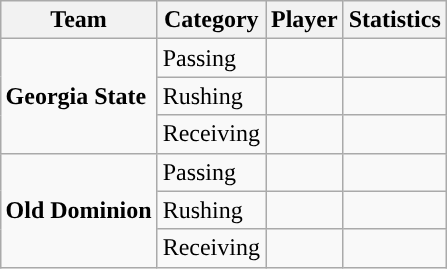<table class="wikitable" style="float: right;">
<tr>
<th>Team</th>
<th>Category</th>
<th>Player</th>
<th>Statistics</th>
</tr>
<tr>
<td rowspan=3><strong>Georgia State</strong></td>
<td>Passing</td>
<td></td>
<td></td>
</tr>
<tr>
<td>Rushing</td>
<td></td>
<td></td>
</tr>
<tr>
<td>Receiving</td>
<td></td>
<td></td>
</tr>
<tr>
<td rowspan=3><strong>Old Dominion</strong></td>
<td>Passing</td>
<td></td>
<td></td>
</tr>
<tr>
<td>Rushing</td>
<td></td>
<td></td>
</tr>
<tr>
<td>Receiving</td>
<td></td>
<td></td>
</tr>
</table>
